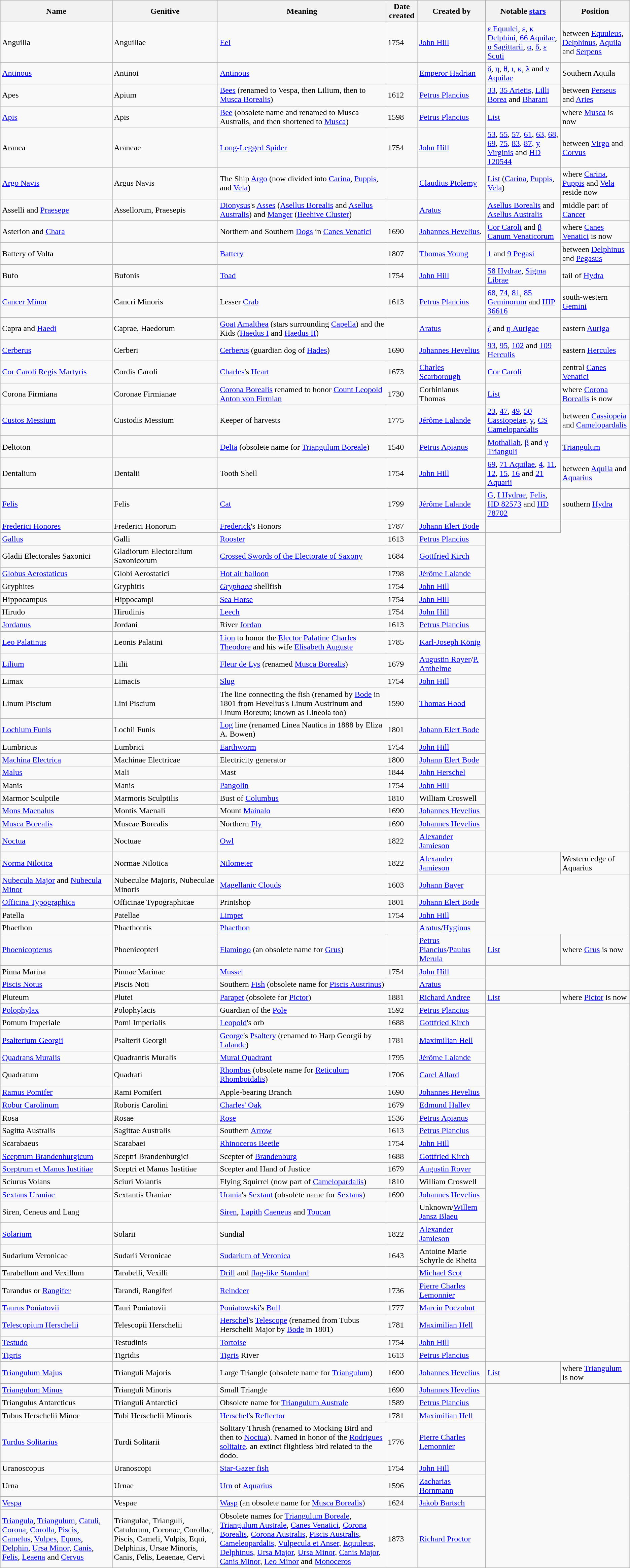<table class="wikitable sortable">
<tr>
<th>Name</th>
<th>Genitive</th>
<th>Meaning</th>
<th>Date created</th>
<th>Created by</th>
<th>Notable <a href='#'>stars</a></th>
<th>Position</th>
</tr>
<tr>
<td>Anguilla</td>
<td>Anguillae</td>
<td><a href='#'>Eel</a></td>
<td>1754</td>
<td><a href='#'>John Hill</a></td>
<td><a href='#'>ε Equulei</a>, <a href='#'>ε</a>, <a href='#'>κ Delphini</a>, <a href='#'>66 Aquilae</a>, <a href='#'>υ Sagittarii</a>, <a href='#'>α</a>, <a href='#'>δ</a>, <a href='#'>ε Scuti</a></td>
<td>between <a href='#'>Equuleus</a>, <a href='#'>Delphinus</a>, <a href='#'>Aquila</a> and <a href='#'>Serpens</a></td>
</tr>
<tr>
<td><a href='#'>Antinous</a></td>
<td>Antinoi</td>
<td><a href='#'>Antinous</a></td>
<td></td>
<td><a href='#'>Emperor Hadrian</a></td>
<td><a href='#'>δ</a>, <a href='#'>η</a>, <a href='#'>θ</a>, <a href='#'>ι</a>, <a href='#'>κ</a>, <a href='#'>λ</a> and <a href='#'>ν Aquilae</a></td>
<td>Southern Aquila</td>
</tr>
<tr>
<td>Apes</td>
<td>Apium</td>
<td><a href='#'>Bees</a> (renamed to Vespa, then Lilium, then to <a href='#'>Musca Borealis</a>)</td>
<td>1612</td>
<td><a href='#'>Petrus Plancius</a></td>
<td><a href='#'>33</a>, <a href='#'>35 Arietis</a>, <a href='#'>Lilli Borea</a> and <a href='#'>Bharani</a></td>
<td>between <a href='#'>Perseus</a> and <a href='#'>Aries</a></td>
</tr>
<tr>
<td><a href='#'>Apis</a></td>
<td>Apis</td>
<td><a href='#'>Bee</a> (obsolete name and renamed to Musca Australis, and then shortened to <a href='#'>Musca</a>)</td>
<td>1598</td>
<td><a href='#'>Petrus Plancius</a></td>
<td><a href='#'>List</a></td>
<td>where <a href='#'>Musca</a> is now</td>
</tr>
<tr>
<td>Aranea</td>
<td>Araneae</td>
<td><a href='#'>Long-Legged Spider</a></td>
<td>1754</td>
<td><a href='#'>John Hill</a></td>
<td><a href='#'>53</a>, <a href='#'>55</a>, <a href='#'>57</a>, <a href='#'>61</a>, <a href='#'>63</a>, <a href='#'>68</a>, <a href='#'>69</a>, <a href='#'>75</a>, <a href='#'>83</a>, <a href='#'>87</a>, <a href='#'>y Virginis</a> and <a href='#'>HD 120544</a></td>
<td>between <a href='#'>Virgo</a> and <a href='#'>Corvus</a></td>
</tr>
<tr>
<td><a href='#'>Argo Navis</a></td>
<td>Argus Navis</td>
<td>The Ship <a href='#'>Argo</a> (now divided into <a href='#'>Carina</a>, <a href='#'>Puppis</a>, and <a href='#'>Vela</a>)</td>
<td></td>
<td><a href='#'>Claudius Ptolemy</a></td>
<td><a href='#'>List</a> (<a href='#'>Carina</a>, <a href='#'>Puppis</a>, <a href='#'>Vela</a>)</td>
<td>where <a href='#'>Carina</a>, <a href='#'>Puppis</a> and <a href='#'>Vela</a> reside now</td>
</tr>
<tr>
<td>Asselli and <a href='#'>Praesepe</a></td>
<td>Assellorum, Praesepis</td>
<td><a href='#'>Dionysus</a>'s <a href='#'>Asses</a> (<a href='#'>Asellus Borealis</a> and <a href='#'>Asellus Australis</a>) and <a href='#'>Manger</a> (<a href='#'>Beehive Cluster</a>)</td>
<td></td>
<td><a href='#'>Aratus</a></td>
<td><a href='#'>Asellus Borealis</a> and <a href='#'>Asellus Australis</a></td>
<td>middle part of <a href='#'>Cancer</a></td>
</tr>
<tr>
<td>Asterion and <a href='#'>Chara</a></td>
<td></td>
<td>Northern and Southern <a href='#'>Dogs</a> in <a href='#'>Canes Venatici</a></td>
<td>1690</td>
<td><a href='#'>Johannes Hevelius</a>.</td>
<td><a href='#'>Cor Caroli</a> and <a href='#'>β Canum Venaticorum</a></td>
<td>where <a href='#'>Canes Venatici</a> is now</td>
</tr>
<tr>
<td>Battery of Volta</td>
<td></td>
<td><a href='#'>Battery</a></td>
<td>1807</td>
<td><a href='#'>Thomas Young</a></td>
<td><a href='#'>1</a> and <a href='#'>9 Pegasi</a></td>
<td>between <a href='#'>Delphinus</a> and <a href='#'>Pegasus</a></td>
</tr>
<tr>
<td>Bufo</td>
<td>Bufonis</td>
<td><a href='#'>Toad</a></td>
<td>1754</td>
<td><a href='#'>John Hill</a></td>
<td><a href='#'>58 Hydrae</a>, <a href='#'>Sigma Librae</a></td>
<td>tail of <a href='#'>Hydra</a></td>
</tr>
<tr>
<td><a href='#'>Cancer Minor</a></td>
<td>Cancri Minoris</td>
<td>Lesser <a href='#'>Crab</a></td>
<td>1613</td>
<td><a href='#'>Petrus Plancius</a></td>
<td><a href='#'>68</a>, <a href='#'>74</a>, <a href='#'>81</a>, <a href='#'>85 Geminorum</a> and <a href='#'>HIP 36616</a></td>
<td>south-western <a href='#'>Gemini</a></td>
</tr>
<tr>
<td>Capra and <a href='#'>Haedi</a></td>
<td>Caprae, Haedorum</td>
<td><a href='#'>Goat</a> <a href='#'>Amalthea</a> (stars surrounding <a href='#'>Capella</a>) and the Kids (<a href='#'>Haedus I</a> and <a href='#'>Haedus II</a>)</td>
<td></td>
<td><a href='#'>Aratus</a></td>
<td><a href='#'>ζ</a> and <a href='#'>η Aurigae</a></td>
<td>eastern <a href='#'>Auriga</a></td>
</tr>
<tr>
<td><a href='#'>Cerberus</a></td>
<td>Cerberi</td>
<td><a href='#'>Cerberus</a> (guardian dog of <a href='#'>Hades</a>)</td>
<td>1690</td>
<td><a href='#'>Johannes Hevelius</a></td>
<td><a href='#'>93</a>, <a href='#'>95</a>, <a href='#'>102</a> ‍and ‍<a href='#'>109 ‍Herculis</a></td>
<td>eastern <a href='#'>Hercules</a></td>
</tr>
<tr>
<td><a href='#'>Cor Caroli Regis Martyris</a></td>
<td>Cordis Caroli</td>
<td><a href='#'>Charles</a>'s <a href='#'>Heart</a></td>
<td>1673</td>
<td><a href='#'>Charles Scarborough</a></td>
<td><a href='#'>Cor Caroli</a></td>
<td>central <a href='#'>Canes Venatici</a></td>
</tr>
<tr>
<td>Corona Firmiana</td>
<td>Coronae Firmianae</td>
<td><a href='#'>Corona Borealis</a> renamed to honor <a href='#'>Count Leopold Anton von Firmian</a></td>
<td>1730</td>
<td>Corbinianus Thomas</td>
<td><a href='#'>List</a></td>
<td>where <a href='#'>Corona Borealis</a> is now</td>
</tr>
<tr>
<td><a href='#'>Custos Messium</a></td>
<td>Custodis Messium</td>
<td>Keeper of harvests</td>
<td>1775</td>
<td><a href='#'>Jérôme Lalande</a></td>
<td><a href='#'>23</a>, <a href='#'>47</a>, <a href='#'>49</a>, <a href='#'>50 Cassiopeiae</a>, <a href='#'>γ</a>, <a href='#'>CS Camelopardalis</a></td>
<td>between <a href='#'>Cassiopeia</a> and <a href='#'>Camelopardalis</a></td>
</tr>
<tr>
<td>Deltoton</td>
<td></td>
<td><a href='#'>Delta</a> (obsolete name for <a href='#'>Triangulum Boreale</a>)</td>
<td>1540</td>
<td><a href='#'>Petrus Apianus</a></td>
<td><a href='#'>Mothallah</a>, <a href='#'>β</a> and <a href='#'>γ Trianguli</a></td>
<td><a href='#'>Triangulum</a></td>
</tr>
<tr>
<td>Dentalium</td>
<td>Dentalii</td>
<td>Tooth Shell</td>
<td>1754</td>
<td><a href='#'>John Hill</a></td>
<td><a href='#'>69</a>, <a href='#'>71 Aquilae</a>, <a href='#'>4</a>, <a href='#'>11</a>, <a href='#'>12</a>, <a href='#'>15</a>, <a href='#'>16</a> and <a href='#'>21 Aquarii</a></td>
<td>between <a href='#'>Aquila</a> and <a href='#'>Aquarius</a></td>
</tr>
<tr>
<td><a href='#'>Felis</a></td>
<td>Felis</td>
<td><a href='#'>Cat</a></td>
<td>1799</td>
<td><a href='#'>Jérôme Lalande</a></td>
<td><a href='#'>G</a>, <a href='#'>I Hydrae</a>, <a href='#'>Felis</a>, <a href='#'>HD 82573</a> and <a href='#'>HD 78702</a></td>
<td>southern <a href='#'>Hydra</a></td>
</tr>
<tr>
<td><a href='#'>Frederici Honores</a></td>
<td>Frederici Honorum</td>
<td><a href='#'>Frederick</a>'s Honors</td>
<td>1787</td>
<td><a href='#'>Johann Elert Bode</a></td>
<td></td>
</tr>
<tr>
<td><a href='#'>Gallus</a></td>
<td>Galli</td>
<td><a href='#'>Rooster</a></td>
<td>1613</td>
<td><a href='#'>Petrus Plancius</a></td>
</tr>
<tr>
<td>Gladii Electorales Saxonici</td>
<td>Gladiorum Electoralium Saxonicorum</td>
<td><a href='#'>Crossed Swords of the Electorate of Saxony</a></td>
<td>1684</td>
<td><a href='#'>Gottfried Kirch</a></td>
</tr>
<tr>
<td><a href='#'>Globus Aerostaticus</a></td>
<td>Globi Aerostatici</td>
<td><a href='#'>Hot air balloon</a></td>
<td>1798</td>
<td><a href='#'>Jérôme Lalande</a></td>
</tr>
<tr>
<td>Gryphites</td>
<td>Gryphitis</td>
<td><em><a href='#'>Gryphaea</a></em> shellfish</td>
<td>1754</td>
<td><a href='#'>John Hill</a></td>
</tr>
<tr>
<td>Hippocampus</td>
<td>Hippocampi</td>
<td><a href='#'>Sea Horse</a></td>
<td>1754</td>
<td><a href='#'>John Hill</a></td>
</tr>
<tr>
<td>Hirudo</td>
<td>Hirudinis</td>
<td><a href='#'>Leech</a></td>
<td>1754</td>
<td><a href='#'>John Hill</a></td>
</tr>
<tr>
<td><a href='#'>Jordanus</a></td>
<td>Jordani</td>
<td>River <a href='#'>Jordan</a></td>
<td>1613</td>
<td><a href='#'>Petrus Plancius</a></td>
</tr>
<tr>
<td><a href='#'>Leo Palatinus</a></td>
<td>Leonis Palatini</td>
<td><a href='#'>Lion</a> to honor the <a href='#'>Elector Palatine</a> <a href='#'>Charles Theodore</a> and his wife <a href='#'>Elisabeth Auguste</a></td>
<td>1785</td>
<td><a href='#'>Karl-Joseph König</a></td>
</tr>
<tr>
<td><a href='#'>Lilium</a></td>
<td>Lilii</td>
<td><a href='#'>Fleur de Lys</a> (renamed <a href='#'>Musca Borealis</a>)</td>
<td>1679</td>
<td><a href='#'>Augustin Royer</a>/<a href='#'>P. Anthelme</a></td>
</tr>
<tr>
<td>Limax</td>
<td>Limacis</td>
<td><a href='#'>Slug</a></td>
<td>1754</td>
<td><a href='#'>John Hill</a></td>
</tr>
<tr>
<td>Linum Piscium</td>
<td>Lini Piscium</td>
<td>The line connecting the fish (renamed by <a href='#'>Bode</a> in 1801 from Hevelius's Linum Austrinum and Linum Boreum; known as Lineola too)</td>
<td>1590</td>
<td><a href='#'>Thomas Hood</a></td>
</tr>
<tr>
<td><a href='#'>Lochium Funis</a></td>
<td>Lochii Funis</td>
<td><a href='#'>Log</a> line (renamed Linea Nautica in 1888 by Eliza A. Bowen)</td>
<td>1801</td>
<td><a href='#'>Johann Elert Bode</a></td>
</tr>
<tr>
<td>Lumbricus</td>
<td>Lumbrici</td>
<td><a href='#'>Earthworm</a></td>
<td>1754</td>
<td><a href='#'>John Hill</a></td>
</tr>
<tr>
<td><a href='#'>Machina Electrica</a></td>
<td>Machinae Electricae</td>
<td>Electricity generator</td>
<td>1800</td>
<td><a href='#'>Johann Elert Bode</a></td>
</tr>
<tr>
<td><a href='#'>Malus</a></td>
<td>Mali</td>
<td>Mast</td>
<td>1844</td>
<td><a href='#'>John Herschel</a></td>
</tr>
<tr>
<td>Manis</td>
<td>Manis</td>
<td><a href='#'>Pangolin</a></td>
<td>1754</td>
<td><a href='#'>John Hill</a></td>
</tr>
<tr>
<td>Marmor Sculptile</td>
<td>Marmoris Sculptilis</td>
<td>Bust of <a href='#'>Columbus</a></td>
<td>1810</td>
<td>William Croswell</td>
</tr>
<tr>
<td><a href='#'>Mons Maenalus</a></td>
<td>Montis Maenali</td>
<td>Mount <a href='#'>Mainalo</a></td>
<td>1690</td>
<td><a href='#'>Johannes Hevelius</a></td>
</tr>
<tr>
<td><a href='#'>Musca Borealis</a></td>
<td>Muscae Borealis</td>
<td>Northern <a href='#'>Fly</a></td>
<td>1690</td>
<td><a href='#'>Johannes Hevelius</a></td>
</tr>
<tr>
<td><a href='#'>Noctua</a></td>
<td>Noctuae</td>
<td><a href='#'>Owl</a></td>
<td>1822</td>
<td><a href='#'>Alexander Jamieson</a></td>
</tr>
<tr>
<td><a href='#'>Norma Nilotica</a></td>
<td>Normae Nilotica</td>
<td><a href='#'>Nilometer</a></td>
<td>1822</td>
<td><a href='#'>Alexander Jamieson</a></td>
<td></td>
<td>Western edge of Aquarius</td>
</tr>
<tr>
<td><a href='#'>Nubecula Major</a> and <a href='#'>Nubecula Minor</a></td>
<td>Nubeculae Majoris, Nubeculae Minoris</td>
<td><a href='#'>Magellanic Clouds</a></td>
<td>1603</td>
<td><a href='#'>Johann Bayer</a></td>
</tr>
<tr>
<td><a href='#'>Officina Typographica</a></td>
<td>Officinae Typographicae</td>
<td>Printshop</td>
<td>1801</td>
<td><a href='#'>Johann Elert Bode</a></td>
</tr>
<tr>
<td>Patella</td>
<td>Patellae</td>
<td><a href='#'>Limpet</a></td>
<td>1754</td>
<td><a href='#'>John Hill</a></td>
</tr>
<tr>
<td>Phaethon</td>
<td>Phaethontis</td>
<td><a href='#'>Phaethon</a></td>
<td></td>
<td><a href='#'>Aratus</a>/<a href='#'>Hyginus</a></td>
</tr>
<tr>
<td><a href='#'>Phoenicopterus</a></td>
<td>Phoenicopteri</td>
<td><a href='#'>Flamingo</a> (an obsolete name for <a href='#'>Grus</a>)</td>
<td></td>
<td><a href='#'>Petrus Plancius</a>/<a href='#'>Paulus Merula</a></td>
<td><a href='#'>List</a></td>
<td>where <a href='#'>Grus</a> is now</td>
</tr>
<tr>
<td>Pinna Marina</td>
<td>Pinnae Marinae</td>
<td><a href='#'>Mussel</a></td>
<td>1754</td>
<td><a href='#'>John Hill</a></td>
</tr>
<tr>
<td><a href='#'>Piscis Notus</a></td>
<td>Piscis Noti</td>
<td>Southern <a href='#'>Fish</a> (obsolete name for <a href='#'>Piscis Austrinus</a>)</td>
<td></td>
<td><a href='#'>Aratus</a></td>
</tr>
<tr>
<td>Pluteum</td>
<td>Plutei</td>
<td><a href='#'>Parapet</a> (obsolete for <a href='#'>Pictor</a>)</td>
<td>1881</td>
<td><a href='#'>Richard Andree</a></td>
<td><a href='#'>List</a></td>
<td>where <a href='#'>Pictor</a> is now</td>
</tr>
<tr>
<td><a href='#'>Polophylax</a></td>
<td>Polophylacis</td>
<td>Guardian of the <a href='#'>Pole</a></td>
<td>1592</td>
<td><a href='#'>Petrus Plancius</a></td>
</tr>
<tr>
<td>Pomum Imperiale</td>
<td>Pomi Imperialis</td>
<td><a href='#'>Leopold</a>'s orb</td>
<td>1688</td>
<td><a href='#'>Gottfried Kirch</a></td>
</tr>
<tr>
<td><a href='#'>Psalterium Georgii</a></td>
<td>Psalterii Georgii</td>
<td><a href='#'>George</a>'s <a href='#'>Psaltery</a> (renamed to Harp Georgii by <a href='#'>Lalande</a>)</td>
<td>1781</td>
<td><a href='#'>Maximilian Hell</a></td>
</tr>
<tr>
<td><a href='#'>Quadrans Muralis</a></td>
<td>Quadrantis Muralis</td>
<td><a href='#'>Mural Quadrant</a></td>
<td>1795</td>
<td><a href='#'>Jérôme Lalande</a></td>
</tr>
<tr>
<td>Quadratum</td>
<td>Quadrati</td>
<td><a href='#'>Rhombus</a> (obsolete name for <a href='#'>Reticulum Rhomboidalis</a>)</td>
<td>1706</td>
<td><a href='#'>Carel Allard</a></td>
</tr>
<tr>
<td><a href='#'>Ramus Pomifer</a></td>
<td>Rami Pomiferi</td>
<td>Apple-bearing Branch</td>
<td>1690</td>
<td><a href='#'>Johannes Hevelius</a></td>
</tr>
<tr>
<td><a href='#'>Robur Carolinum</a></td>
<td>Roboris Carolini</td>
<td><a href='#'>Charles' Oak</a></td>
<td>1679</td>
<td><a href='#'>Edmund Halley</a></td>
</tr>
<tr>
<td>Rosa</td>
<td>Rosae</td>
<td><a href='#'>Rose</a></td>
<td>1536</td>
<td><a href='#'>Petrus Apianus</a></td>
</tr>
<tr>
<td>Sagitta Australis</td>
<td>Sagittae Australis</td>
<td>Southern <a href='#'>Arrow</a></td>
<td>1613</td>
<td><a href='#'>Petrus Plancius</a></td>
</tr>
<tr>
<td>Scarabaeus</td>
<td>Scarabaei</td>
<td><a href='#'>Rhinoceros Beetle</a></td>
<td>1754</td>
<td><a href='#'>John Hill</a></td>
</tr>
<tr>
<td><a href='#'>Sceptrum Brandenburgicum</a></td>
<td>Sceptri Brandenburgici</td>
<td>Scepter of <a href='#'>Brandenburg</a></td>
<td>1688</td>
<td><a href='#'>Gottfried Kirch</a></td>
</tr>
<tr>
<td><a href='#'>Sceptrum et Manus Iustitiae</a></td>
<td>Sceptri et Manus Iustitiae</td>
<td>Scepter and Hand of Justice</td>
<td>1679</td>
<td><a href='#'>Augustin Royer</a></td>
</tr>
<tr>
<td>Sciurus Volans</td>
<td>Sciuri Volantis</td>
<td>Flying Squirrel (now part of <a href='#'>Camelopardalis</a>)</td>
<td>1810</td>
<td>William Croswell</td>
</tr>
<tr>
<td><a href='#'>Sextans Uraniae</a></td>
<td>Sextantis Uraniae</td>
<td><a href='#'>Urania</a>'s <a href='#'>Sextant</a> (obsolete name for <a href='#'>Sextans</a>)</td>
<td>1690</td>
<td><a href='#'>Johannes Hevelius</a></td>
</tr>
<tr>
<td>Siren, Ceneus and Lang</td>
<td></td>
<td><a href='#'>Siren</a>, <a href='#'>Lapith</a> <a href='#'>Caeneus</a> and <a href='#'>Toucan</a></td>
<td></td>
<td>Unknown/<a href='#'>Willem Jansz Blaeu</a></td>
</tr>
<tr>
<td><a href='#'>Solarium</a></td>
<td>Solarii</td>
<td>Sundial</td>
<td>1822</td>
<td><a href='#'>Alexander Jamieson</a></td>
</tr>
<tr>
<td>Sudarium Veronicae</td>
<td>Sudarii Veronicae</td>
<td><a href='#'>Sudarium of Veronica</a></td>
<td>1643</td>
<td>Antoine Marie Schyrle de Rheita</td>
</tr>
<tr>
<td>Tarabellum and Vexillum</td>
<td>Tarabelli, Vexilli</td>
<td><a href='#'>Drill</a> and <a href='#'>flag-like Standard</a></td>
<td></td>
<td><a href='#'>Michael Scot</a></td>
</tr>
<tr>
<td>Tarandus or <a href='#'>Rangifer</a></td>
<td>Tarandi, Rangiferi</td>
<td><a href='#'>Reindeer</a></td>
<td>1736</td>
<td><a href='#'>Pierre Charles Lemonnier</a></td>
</tr>
<tr>
<td><a href='#'>Taurus Poniatovii</a></td>
<td>Tauri Poniatovii</td>
<td><a href='#'>Poniatowski</a>'s <a href='#'>Bull</a></td>
<td>1777</td>
<td><a href='#'>Marcin Poczobut</a></td>
</tr>
<tr>
<td><a href='#'>Telescopium Herschelii</a></td>
<td>Telescopii Herschelii</td>
<td><a href='#'>Herschel</a>'s <a href='#'>Telescope</a> (renamed from Tubus Herschelii Major by <a href='#'>Bode</a> in 1801)</td>
<td>1781</td>
<td><a href='#'>Maximilian Hell</a></td>
</tr>
<tr>
<td><a href='#'>Testudo</a></td>
<td>Testudinis</td>
<td><a href='#'>Tortoise</a></td>
<td>1754</td>
<td><a href='#'>John Hill</a></td>
</tr>
<tr>
<td><a href='#'>Tigris</a></td>
<td>Tigridis</td>
<td><a href='#'>Tigris</a> River</td>
<td>1613</td>
<td><a href='#'>Petrus Plancius</a></td>
</tr>
<tr>
<td><a href='#'>Triangulum Majus</a></td>
<td>Trianguli Majoris</td>
<td>Large Triangle (obsolete name for <a href='#'>Triangulum</a>)</td>
<td>1690</td>
<td><a href='#'>Johannes Hevelius</a></td>
<td><a href='#'>List</a></td>
<td>where <a href='#'>Triangulum</a> is now</td>
</tr>
<tr>
<td><a href='#'>Triangulum Minus</a></td>
<td>Trianguli Minoris</td>
<td>Small Triangle</td>
<td>1690</td>
<td><a href='#'>Johannes Hevelius</a></td>
</tr>
<tr>
<td>Triangulus Antarcticus</td>
<td>Trianguli Antarctici</td>
<td>Obsolete name for <a href='#'>Triangulum Australe</a></td>
<td>1589</td>
<td><a href='#'>Petrus Plancius</a></td>
</tr>
<tr>
<td>Tubus Herschelii Minor</td>
<td>Tubi Herschelii Minoris</td>
<td><a href='#'>Herschel</a>'s <a href='#'>Reflector</a></td>
<td>1781</td>
<td><a href='#'>Maximilian Hell</a></td>
</tr>
<tr>
<td><a href='#'>Turdus Solitarius</a></td>
<td>Turdi Solitarii</td>
<td>Solitary Thrush (renamed to Mocking Bird and then to <a href='#'>Noctua</a>). Named in honor of the  <a href='#'>Rodrigues solitaire</a>, an extinct flightless bird related to the dodo.</td>
<td>1776</td>
<td><a href='#'>Pierre Charles Lemonnier</a></td>
</tr>
<tr>
<td>Uranoscopus</td>
<td>Uranoscopi</td>
<td><a href='#'>Star-Gazer fish</a></td>
<td>1754</td>
<td><a href='#'>John Hill</a></td>
</tr>
<tr>
<td>Urna</td>
<td>Urnae</td>
<td><a href='#'>Urn</a> of <a href='#'>Aquarius</a></td>
<td>1596</td>
<td><a href='#'>Zacharias Bornmann</a></td>
</tr>
<tr>
<td><a href='#'>Vespa</a></td>
<td>Vespae</td>
<td><a href='#'>Wasp</a> (an obsolete name for <a href='#'>Musca Borealis</a>)</td>
<td>1624</td>
<td><a href='#'>Jakob Bartsch</a></td>
</tr>
<tr>
<td><a href='#'>Triangula</a>, <a href='#'>Triangulum</a>, <a href='#'>Catuli</a>, <a href='#'>Corona</a>, <a href='#'>Corolla</a>, <a href='#'>Piscis</a>, <a href='#'>Camelus</a>, <a href='#'>Vulpes</a>, <a href='#'>Equus</a>, <a href='#'>Delphin</a>, <a href='#'>Ursa Minor</a>, <a href='#'>Canis</a>, <a href='#'>Felis</a>, <a href='#'>Leaena</a> and <a href='#'>Cervus</a></td>
<td>Triangulae, Trianguli, Catulorum, Coronae, Corollae, Piscis, Cameli, Vulpis, Equi, Delphinis, Ursae Minoris, Canis, Felis, Leaenae, Cervi</td>
<td>Obsolete names for <a href='#'>Triangulum Boreale</a>, <a href='#'>Triangulum Australe</a>, <a href='#'>Canes Venatici</a>, <a href='#'>Corona Borealis</a>, <a href='#'>Corona Australis</a>, <a href='#'>Piscis Australis</a>, <a href='#'>Cameleopardalis</a>, <a href='#'>Vulpecula et Anser</a>, <a href='#'>Equuleus</a>, <a href='#'>Delphinus</a>, <a href='#'>Ursa Major</a>, <a href='#'>Ursa Minor</a>, <a href='#'>Canis Major</a>, <a href='#'>Canis Minor</a>, <a href='#'>Leo Minor</a> and <a href='#'>Monoceros</a></td>
<td>1873</td>
<td><a href='#'>Richard Proctor</a></td>
</tr>
</table>
